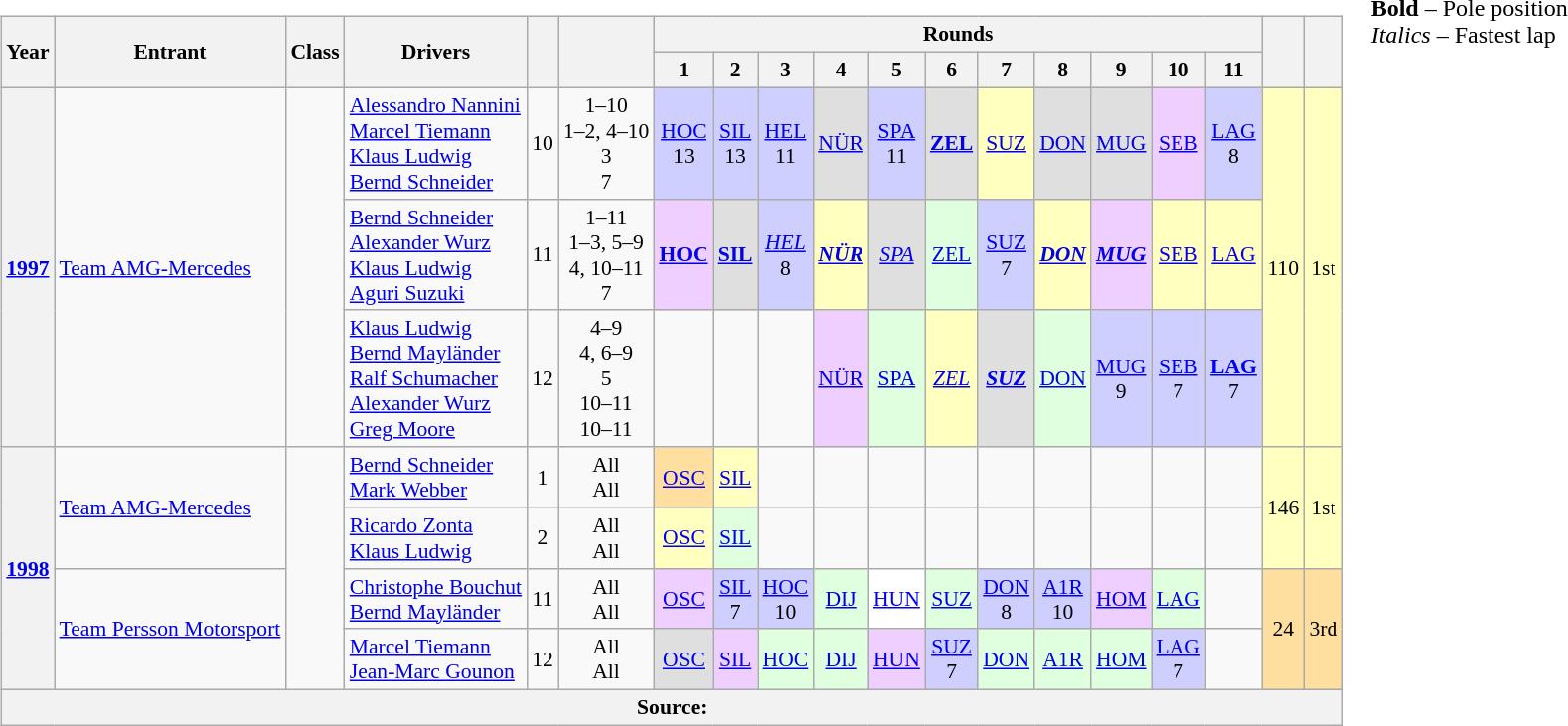<table>
<tr>
<td><br><table class = "wikitable" style="text-align:center; font-size:90%">
<tr>
<th rowspan="2">Year</th>
<th rowspan="2">Entrant</th>
<th rowspan="2">Class</th>
<th rowspan="2">Drivers</th>
<th rowspan="2"></th>
<th rowspan="2"></th>
<th colspan="11">Rounds</th>
<th rowspan="2" scope="col"></th>
<th rowspan="2" scope="col"></th>
</tr>
<tr>
<th scope="col">1</th>
<th scope="col">2</th>
<th scope="col">3</th>
<th scope="col">4</th>
<th scope="col">5</th>
<th scope="col">6</th>
<th scope="col">7</th>
<th scope="col">8</th>
<th scope="col">9</th>
<th scope="col">10</th>
<th scope="col">11</th>
</tr>
<tr>
<th rowspan="3"><a href='#'>1997</a></th>
<td rowspan="3" align="left" style="border-left:0px"> <a href='#'>Team AMG-Mercedes</a></td>
<td rowspan="3"></td>
<td align="left" style="border-left:0px"> <a href='#'>Alessandro&nbsp;Nannini</a><br>  <a href='#'>Marcel&nbsp;Tiemann</a><br>  <a href='#'>Klaus&nbsp;Ludwig</a><br>  <a href='#'>Bernd Schneider</a></td>
<td>10</td>
<td>1–10<br> 1–2, 4–10<br> 3<br> 7</td>
<td style="background:#CFCFFF;"><a href='#'>HOC</a><br> 13</td>
<td style="background:#CFCFFF;"><a href='#'>SIL</a><br> 13</td>
<td style="background:#CFCFFF;"><a href='#'>HEL</a><br> 11</td>
<td style="background:#DFDFDF;"><a href='#'>NÜR</a><br> </td>
<td style="background:#CFCFFF;"><a href='#'>SPA</a><br> 11</td>
<td style="background:#DFDFDF;"><strong><a href='#'>ZEL</a></strong><br> </td>
<td style="background:#FFFFBF;"><a href='#'>SUZ</a><br> </td>
<td style="background:#DFDFDF;"><a href='#'>DON</a><br> </td>
<td style="background:#DFDFDF;"><a href='#'>MUG</a><br> </td>
<td style="background:#EFCFFF;"><a href='#'>SEB</a><br> </td>
<td style="background:#CFCFFF;"><a href='#'>LAG</a><br> 8</td>
<td rowspan="3" style="background-color:#FFFFBF">110</td>
<td rowspan="3" style="background-color:#FFFFBF">1st</td>
</tr>
<tr>
<td align="left " style="border-left:0px"> <a href='#'>Bernd Schneider</a><br>  <a href='#'>Alexander&nbsp;Wurz</a><br>  <a href='#'>Klaus&nbsp;Ludwig</a><br>  <a href='#'>Aguri&nbsp;Suzuki</a></td>
<td>11</td>
<td>1–11<br> 1–3, 5–9<br> 4, 10–11<br> 7</td>
<td style="background:#EFCFFF;"><strong><a href='#'>HOC</a></strong><br></td>
<td style="background:#DFDFDF;"><strong><a href='#'>SIL</a></strong><br> </td>
<td style="background:#CFCFFF;"><em><a href='#'>HEL</a></em><br> 8</td>
<td style="background:#FFFFBF;"><strong><em><a href='#'>NÜR</a></em></strong><br> </td>
<td style="background:#DFDFDF;"><em><a href='#'>SPA</a></em><br> </td>
<td style="background:#DFFFDF;"><a href='#'>ZEL</a><br> </td>
<td style="background:#CFCFFF;"><a href='#'>SUZ</a><br> 7</td>
<td style="background:#FFFFBF;"><strong><em><a href='#'>DON</a></em></strong><br> </td>
<td style="background:#EFCFFF;"><strong><em><a href='#'>MUG</a></em></strong><br> </td>
<td style="background:#FFFFBF;"><a href='#'>SEB</a><br> </td>
<td style="background:#FFFFBF;"><a href='#'>LAG</a><br> </td>
</tr>
<tr>
<td align="left " style="border-left:0px"> <a href='#'>Klaus&nbsp;Ludwig</a><br>  <a href='#'>Bernd&nbsp;Mayländer</a><br>  <a href='#'>Ralf&nbsp;Schumacher</a><br>  <a href='#'>Alexander&nbsp;Wurz</a><br>  <a href='#'>Greg Moore</a></td>
<td>12</td>
<td>4–9<br> 4, 6–9<br> 5<br> 10–11<br> 10–11</td>
<td></td>
<td></td>
<td></td>
<td style="background:#EFCFFF;"><a href='#'>NÜR</a><br> </td>
<td style="background:#DFFFDF;"><a href='#'>SPA</a><br> </td>
<td style="background:#FFFFBF;"><em><a href='#'>ZEL</a></em><br> </td>
<td style="background:#DFDFDF;"><strong><em><a href='#'>SUZ</a></em></strong><br> </td>
<td style="background:#DFFFDF;"><a href='#'>DON</a><br> </td>
<td style="background:#CFCFFF;"><a href='#'>MUG</a><br> 9</td>
<td style="background:#CFCFFF;"><a href='#'>SEB</a><br> 7</td>
<td style="background:#CFCFFF;"><strong><a href='#'>LAG</a></strong><br> 7</td>
</tr>
<tr>
<th rowspan="4"><a href='#'>1998</a></th>
<td rowspan="2" align="left" style="border-left:0px"> <a href='#'>Team AMG-Mercedes</a></td>
<td rowspan="4"></td>
<td align="left" style="border-left:0px"> <a href='#'>Bernd Schneider</a><br>  <a href='#'>Mark Webber</a></td>
<td>1</td>
<td>All<br> All</td>
<td style="background:#FFDF9F;"><a href='#'>OSC</a><br> </td>
<td style="background:#FFFFBF;"><a href='#'>SIL</a><br> </td>
<td></td>
<td></td>
<td></td>
<td></td>
<td></td>
<td></td>
<td></td>
<td></td>
<td></td>
<td rowspan="2" style="background-color:#FFFFBF">146</td>
<td rowspan="2" style="background-color:#FFFFBF">1st</td>
</tr>
<tr>
<td align="left" style="border-left:0px"> <a href='#'>Ricardo&nbsp;Zonta</a><br>  <a href='#'>Klaus&nbsp;Ludwig</a></td>
<td>2</td>
<td>All<br> All</td>
<td style="background:#FFFFBF;"><a href='#'>OSC</a><br> </td>
<td style="background:#DFFFDF;"><a href='#'>SIL</a><br> </td>
<td></td>
<td></td>
<td></td>
<td></td>
<td></td>
<td></td>
<td></td>
<td></td>
<td></td>
</tr>
<tr>
<td rowspan="2" align="left" style="border-left:0px"> <a href='#'>Team Persson Motorsport</a></td>
<td align="left" style="border-left:0px"> <a href='#'>Christophe&nbsp;Bouchut</a><br>  <a href='#'>Bernd&nbsp;Mayländer</a></td>
<td>11</td>
<td>All<br> All</td>
<td style="background:#EFCFFF;"><a href='#'>OSC</a><br> </td>
<td style="background:#CFCFFF;"><a href='#'>SIL</a><br> 7</td>
<td style="background:#CFCFFF;"><a href='#'>HOC</a><br> 10</td>
<td style="background:#DFFFDF;"><a href='#'>DIJ</a><br> </td>
<td style="background:#FFFFFF;"><a href='#'>HUN</a><br> </td>
<td style="background:#DFFFDF;"><a href='#'>SUZ</a><br> </td>
<td style="background:#CFCFFF;"><a href='#'>DON</a><br> 8</td>
<td style="background:#CFCFFF;"><a href='#'>A1R</a><br> 10</td>
<td style="background:#EFCFFF;"><a href='#'>HOM</a><br> </td>
<td style="background:#DFFFDF;"><a href='#'>LAG</a><br> </td>
<td></td>
<td rowspan="2" style="background-color:#FFDF9F">24</td>
<td rowspan="2" style="background-color:#FFDF9F">3rd</td>
</tr>
<tr>
<td align="left" style="border-left:0px"> <a href='#'>Marcel&nbsp;Tiemann</a><br>  <a href='#'>Jean-Marc&nbsp;Gounon</a></td>
<td>12</td>
<td>All<br> All</td>
<td style="background:#DFDFDF;"><a href='#'>OSC</a><br> </td>
<td style="background:#EFCFFF;"><a href='#'>SIL</a><br> </td>
<td style="background:#DFFFDF;"><a href='#'>HOC</a><br> </td>
<td style="background:#DFFFDF;"><a href='#'>DIJ</a><br> </td>
<td style="background:#EFCFFF;"><a href='#'>HUN</a><br> </td>
<td style="background:#CFCFFF;"><a href='#'>SUZ</a><br> 7</td>
<td style="background:#DFFFDF;"><a href='#'>DON</a><br> </td>
<td style="background:#DFFFDF;"><a href='#'>A1R</a><br> </td>
<td style="background:#DFFFDF;"><a href='#'>HOM</a><br> </td>
<td style="background:#CFCFFF;"><a href='#'>LAG</a><br> 7</td>
</tr>
<tr>
<th colspan=19>Source:</th>
</tr>
</table>
</td>
<td valign="top"><br>
<span><strong>Bold</strong> – Pole position<br><em>Italics</em> – Fastest lap</span></td>
</tr>
</table>
